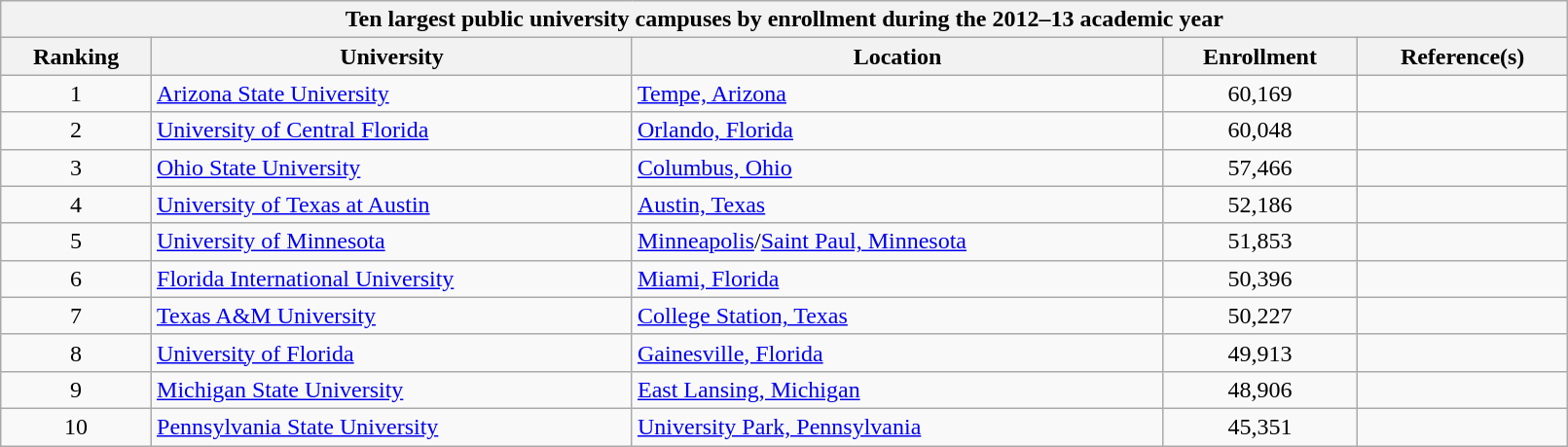<table class="wikitable sortable" style="width:85%">
<tr valign="top">
<th colspan="5"><strong>Ten largest public university campuses by enrollment during the 2012–13 academic year</strong></th>
</tr>
<tr valign="top">
<th>Ranking</th>
<th>University</th>
<th>Location</th>
<th>Enrollment</th>
<th class="unsortable">Reference(s)</th>
</tr>
<tr valign="top">
<td align=center>1</td>
<td><a href='#'>Arizona State University</a></td>
<td><a href='#'>Tempe, Arizona</a></td>
<td align=center>60,169</td>
<td align=center></td>
</tr>
<tr valign="top">
<td align=center>2</td>
<td><a href='#'>University of Central Florida</a></td>
<td><a href='#'>Orlando, Florida</a></td>
<td align=center>60,048</td>
<td align=center></td>
</tr>
<tr valign="top">
<td align="center">3</td>
<td><a href='#'>Ohio State University</a></td>
<td><a href='#'>Columbus, Ohio</a></td>
<td align="center">57,466</td>
<td align="center"></td>
</tr>
<tr valign="top">
<td align="center">4</td>
<td><a href='#'>University of Texas at Austin</a></td>
<td><a href='#'>Austin, Texas</a></td>
<td align="center">52,186</td>
<td align="center"></td>
</tr>
<tr valign="top">
<td align="center">5</td>
<td><a href='#'>University of Minnesota</a></td>
<td><a href='#'>Minneapolis</a>/<a href='#'>Saint Paul, Minnesota</a></td>
<td align="center">51,853</td>
<td align="center"></td>
</tr>
<tr valign="top">
<td align="center">6</td>
<td><a href='#'>Florida International University</a></td>
<td><a href='#'>Miami, Florida</a></td>
<td align="center">50,396</td>
<td align="center"></td>
</tr>
<tr valign="top">
<td align="center">7</td>
<td><a href='#'>Texas A&M University</a></td>
<td><a href='#'>College Station, Texas</a></td>
<td align="center">50,227</td>
<td align="center"></td>
</tr>
<tr valign="top">
<td align=center>8</td>
<td><a href='#'>University of Florida</a></td>
<td><a href='#'>Gainesville, Florida</a></td>
<td align=center>49,913</td>
<td align=center></td>
</tr>
<tr valign="top">
<td align=center>9</td>
<td><a href='#'>Michigan State University</a></td>
<td><a href='#'>East Lansing, Michigan</a></td>
<td align=center>48,906</td>
<td align=center></td>
</tr>
<tr valign="top">
<td align=center>10</td>
<td><a href='#'>Pennsylvania State University</a></td>
<td><a href='#'>University Park, Pennsylvania</a></td>
<td align=center>45,351</td>
<td align=center></td>
</tr>
</table>
